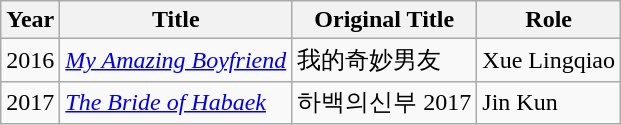<table class="wikitable">
<tr>
<th>Year</th>
<th>Title</th>
<th>Original Title</th>
<th>Role</th>
</tr>
<tr>
<td>2016</td>
<td><em><a href='#'>My Amazing Boyfriend</a></em></td>
<td>我的奇妙男友</td>
<td>Xue Lingqiao</td>
</tr>
<tr>
<td>2017</td>
<td><em><a href='#'>The Bride of Habaek</a></em></td>
<td>하백의신부 2017</td>
<td>Jin Kun</td>
</tr>
</table>
